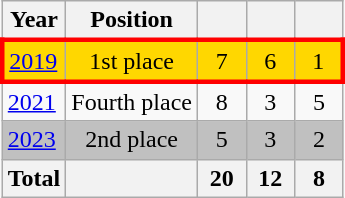<table class="wikitable" style="text-align: center;">
<tr>
<th>Year</th>
<th>Position</th>
<th width=25px></th>
<th width=25px></th>
<th width=25px></th>
</tr>
<tr bgcolor="#FFD700" style="border: 3px solid red">
<td style="text-align: left;"> <a href='#'>2019</a></td>
<td>1st place</td>
<td>7</td>
<td>6</td>
<td>1</td>
</tr>
<tr>
<td style="text-align: left;"> <a href='#'>2021</a></td>
<td>Fourth place</td>
<td>8</td>
<td>3</td>
<td>5</td>
</tr>
<tr bgcolor=silver>
<td style="text-align: left;"> <a href='#'>2023</a></td>
<td>2nd place</td>
<td>5</td>
<td>3</td>
<td>2</td>
</tr>
<tr>
<th>Total</th>
<th></th>
<th>20</th>
<th>12</th>
<th>8</th>
</tr>
</table>
